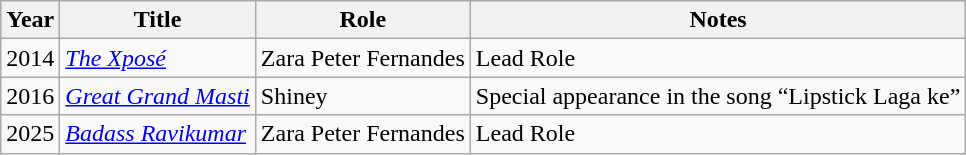<table class="wikitable" text-align:center;">
<tr>
<th>Year</th>
<th>Title</th>
<th>Role</th>
<th>Notes</th>
</tr>
<tr>
<td>2014</td>
<td><em><a href='#'>The Xposé</a></em></td>
<td>Zara Peter Fernandes</td>
<td>Lead Role</td>
</tr>
<tr>
<td>2016</td>
<td><em><a href='#'>Great Grand Masti</a></em></td>
<td>Shiney</td>
<td>Special appearance in the song “Lipstick Laga ke”</td>
</tr>
<tr>
<td>2025</td>
<td><em><a href='#'>Badass Ravikumar</a></em></td>
<td>Zara Peter Fernandes</td>
<td>Lead Role</td>
</tr>
</table>
